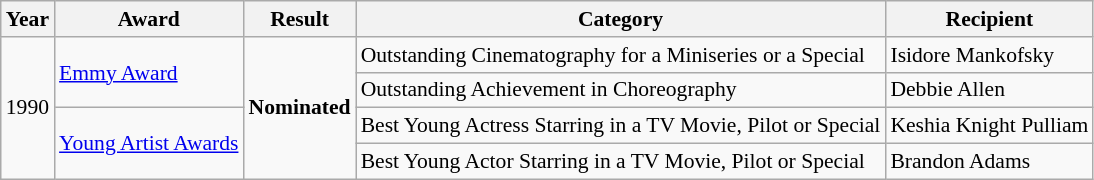<table class="wikitable" style="font-size: 90%;">
<tr>
<th>Year</th>
<th>Award</th>
<th>Result</th>
<th>Category</th>
<th>Recipient</th>
</tr>
<tr>
<td rowspan=4>1990</td>
<td rowspan=2><a href='#'>Emmy Award</a></td>
<td rowspan=4><strong>Nominated</strong></td>
<td>Outstanding Cinematography for a Miniseries or a Special</td>
<td>Isidore Mankofsky</td>
</tr>
<tr>
<td>Outstanding Achievement in Choreography</td>
<td>Debbie Allen</td>
</tr>
<tr>
<td rowspan=2><a href='#'>Young Artist Awards</a></td>
<td>Best Young Actress Starring in a TV Movie, Pilot or Special</td>
<td>Keshia Knight Pulliam</td>
</tr>
<tr>
<td>Best Young Actor Starring in a TV Movie, Pilot or Special</td>
<td>Brandon Adams</td>
</tr>
</table>
